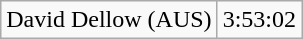<table class="wikitable sortable">
<tr>
<td>David Dellow (<abbr>AUS</abbr>)</td>
<td>3:53:02</td>
</tr>
</table>
